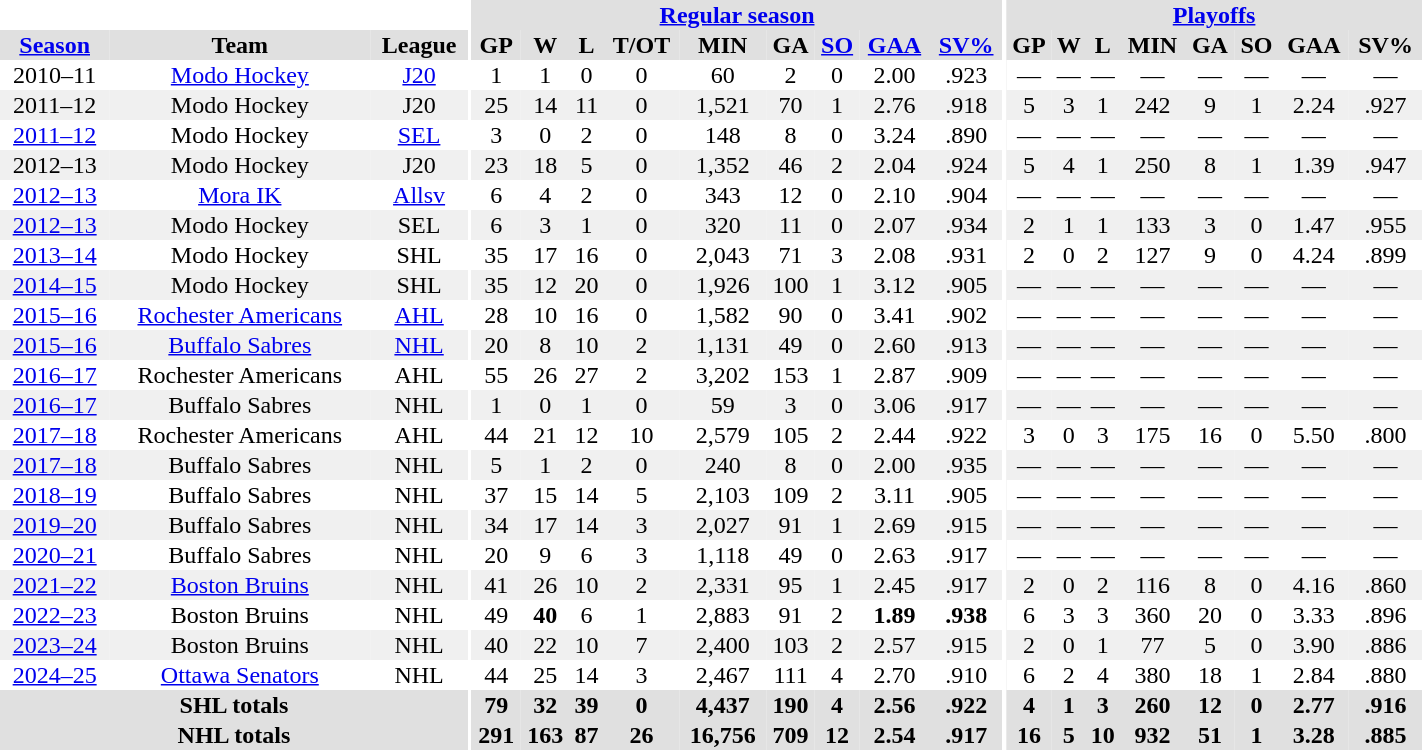<table border="0" cellpadding="1" cellspacing="0" style="text-align:center; width:75%;">
<tr bgcolor="#e0e0e0">
<th colspan="3" bgcolor="#ffffff"></th>
<th rowspan="100" bgcolor="#ffffff"></th>
<th colspan="9" bgcolor="#e0e0e0"><a href='#'>Regular season</a></th>
<th rowspan="100" bgcolor="#ffffff"></th>
<th colspan="8" bgcolor="#e0e0e0"><a href='#'>Playoffs</a></th>
</tr>
<tr bgcolor="#e0e0e0">
<th><a href='#'>Season</a></th>
<th>Team</th>
<th>League</th>
<th>GP</th>
<th>W</th>
<th>L</th>
<th>T/OT</th>
<th>MIN</th>
<th>GA</th>
<th><a href='#'>SO</a></th>
<th><a href='#'>GAA</a></th>
<th><a href='#'>SV%</a></th>
<th>GP</th>
<th>W</th>
<th>L</th>
<th>MIN</th>
<th>GA</th>
<th>SO</th>
<th>GAA</th>
<th>SV%</th>
</tr>
<tr>
<td>2010–11</td>
<td><a href='#'>Modo Hockey</a></td>
<td><a href='#'>J20</a></td>
<td>1</td>
<td>1</td>
<td>0</td>
<td>0</td>
<td>60</td>
<td>2</td>
<td>0</td>
<td>2.00</td>
<td>.923</td>
<td>—</td>
<td>—</td>
<td>—</td>
<td>—</td>
<td>—</td>
<td>—</td>
<td>—</td>
<td>—</td>
</tr>
<tr bgcolor="#f0f0f0">
<td>2011–12</td>
<td>Modo Hockey</td>
<td>J20</td>
<td>25</td>
<td>14</td>
<td>11</td>
<td>0</td>
<td>1,521</td>
<td>70</td>
<td>1</td>
<td>2.76</td>
<td>.918</td>
<td>5</td>
<td>3</td>
<td>1</td>
<td>242</td>
<td>9</td>
<td>1</td>
<td>2.24</td>
<td>.927</td>
</tr>
<tr>
<td><a href='#'>2011–12</a></td>
<td>Modo Hockey</td>
<td><a href='#'>SEL</a></td>
<td>3</td>
<td>0</td>
<td>2</td>
<td>0</td>
<td>148</td>
<td>8</td>
<td>0</td>
<td>3.24</td>
<td>.890</td>
<td>—</td>
<td>—</td>
<td>—</td>
<td>—</td>
<td>—</td>
<td>—</td>
<td>—</td>
<td>—</td>
</tr>
<tr bgcolor="#f0f0f0">
<td>2012–13</td>
<td>Modo Hockey</td>
<td>J20</td>
<td>23</td>
<td>18</td>
<td>5</td>
<td>0</td>
<td>1,352</td>
<td>46</td>
<td>2</td>
<td>2.04</td>
<td>.924</td>
<td>5</td>
<td>4</td>
<td>1</td>
<td>250</td>
<td>8</td>
<td>1</td>
<td>1.39</td>
<td>.947</td>
</tr>
<tr>
<td><a href='#'>2012–13</a></td>
<td><a href='#'>Mora IK</a></td>
<td><a href='#'>Allsv</a></td>
<td>6</td>
<td>4</td>
<td>2</td>
<td>0</td>
<td>343</td>
<td>12</td>
<td>0</td>
<td>2.10</td>
<td>.904</td>
<td>—</td>
<td>—</td>
<td>—</td>
<td>—</td>
<td>—</td>
<td>—</td>
<td>—</td>
<td>—</td>
</tr>
<tr bgcolor="#f0f0f0">
<td><a href='#'>2012–13</a></td>
<td>Modo Hockey</td>
<td>SEL</td>
<td>6</td>
<td>3</td>
<td>1</td>
<td>0</td>
<td>320</td>
<td>11</td>
<td>0</td>
<td>2.07</td>
<td>.934</td>
<td>2</td>
<td>1</td>
<td>1</td>
<td>133</td>
<td>3</td>
<td>0</td>
<td>1.47</td>
<td>.955</td>
</tr>
<tr>
<td><a href='#'>2013–14</a></td>
<td>Modo Hockey</td>
<td>SHL</td>
<td>35</td>
<td>17</td>
<td>16</td>
<td>0</td>
<td>2,043</td>
<td>71</td>
<td>3</td>
<td>2.08</td>
<td>.931</td>
<td>2</td>
<td>0</td>
<td>2</td>
<td>127</td>
<td>9</td>
<td>0</td>
<td>4.24</td>
<td>.899</td>
</tr>
<tr bgcolor="#f0f0f0">
<td><a href='#'>2014–15</a></td>
<td>Modo Hockey</td>
<td>SHL</td>
<td>35</td>
<td>12</td>
<td>20</td>
<td>0</td>
<td>1,926</td>
<td>100</td>
<td>1</td>
<td>3.12</td>
<td>.905</td>
<td>—</td>
<td>—</td>
<td>—</td>
<td>—</td>
<td>—</td>
<td>—</td>
<td>—</td>
<td>—</td>
</tr>
<tr>
<td><a href='#'>2015–16</a></td>
<td><a href='#'>Rochester Americans</a></td>
<td><a href='#'>AHL</a></td>
<td>28</td>
<td>10</td>
<td>16</td>
<td>0</td>
<td>1,582</td>
<td>90</td>
<td>0</td>
<td>3.41</td>
<td>.902</td>
<td>—</td>
<td>—</td>
<td>—</td>
<td>—</td>
<td>—</td>
<td>—</td>
<td>—</td>
<td>—</td>
</tr>
<tr bgcolor="#f0f0f0">
<td><a href='#'>2015–16</a></td>
<td><a href='#'>Buffalo Sabres</a></td>
<td><a href='#'>NHL</a></td>
<td>20</td>
<td>8</td>
<td>10</td>
<td>2</td>
<td>1,131</td>
<td>49</td>
<td>0</td>
<td>2.60</td>
<td>.913</td>
<td>—</td>
<td>—</td>
<td>—</td>
<td>—</td>
<td>—</td>
<td>—</td>
<td>—</td>
<td>—</td>
</tr>
<tr>
<td><a href='#'>2016–17</a></td>
<td>Rochester Americans</td>
<td>AHL</td>
<td>55</td>
<td>26</td>
<td>27</td>
<td>2</td>
<td>3,202</td>
<td>153</td>
<td>1</td>
<td>2.87</td>
<td>.909</td>
<td>—</td>
<td>—</td>
<td>—</td>
<td>—</td>
<td>—</td>
<td>—</td>
<td>—</td>
<td>—</td>
</tr>
<tr bgcolor="#f0f0f0">
<td><a href='#'>2016–17</a></td>
<td>Buffalo Sabres</td>
<td>NHL</td>
<td>1</td>
<td>0</td>
<td>1</td>
<td>0</td>
<td>59</td>
<td>3</td>
<td>0</td>
<td>3.06</td>
<td>.917</td>
<td>—</td>
<td>—</td>
<td>—</td>
<td>—</td>
<td>—</td>
<td>—</td>
<td>—</td>
<td>—</td>
</tr>
<tr>
<td><a href='#'>2017–18</a></td>
<td>Rochester Americans</td>
<td>AHL</td>
<td>44</td>
<td>21</td>
<td>12</td>
<td>10</td>
<td>2,579</td>
<td>105</td>
<td>2</td>
<td>2.44</td>
<td>.922</td>
<td>3</td>
<td>0</td>
<td>3</td>
<td>175</td>
<td>16</td>
<td>0</td>
<td>5.50</td>
<td>.800</td>
</tr>
<tr bgcolor="#f0f0f0">
<td><a href='#'>2017–18</a></td>
<td>Buffalo Sabres</td>
<td>NHL</td>
<td>5</td>
<td>1</td>
<td>2</td>
<td>0</td>
<td>240</td>
<td>8</td>
<td>0</td>
<td>2.00</td>
<td>.935</td>
<td>—</td>
<td>—</td>
<td>—</td>
<td>—</td>
<td>—</td>
<td>—</td>
<td>—</td>
<td>—</td>
</tr>
<tr>
<td><a href='#'>2018–19</a></td>
<td>Buffalo Sabres</td>
<td>NHL</td>
<td>37</td>
<td>15</td>
<td>14</td>
<td>5</td>
<td>2,103</td>
<td>109</td>
<td>2</td>
<td>3.11</td>
<td>.905</td>
<td>—</td>
<td>—</td>
<td>—</td>
<td>—</td>
<td>—</td>
<td>—</td>
<td>—</td>
<td>—</td>
</tr>
<tr bgcolor="#f0f0f0">
<td><a href='#'>2019–20</a></td>
<td>Buffalo Sabres</td>
<td>NHL</td>
<td>34</td>
<td>17</td>
<td>14</td>
<td>3</td>
<td>2,027</td>
<td>91</td>
<td>1</td>
<td>2.69</td>
<td>.915</td>
<td>—</td>
<td>—</td>
<td>—</td>
<td>—</td>
<td>—</td>
<td>—</td>
<td>—</td>
<td>—</td>
</tr>
<tr>
<td><a href='#'>2020–21</a></td>
<td>Buffalo Sabres</td>
<td>NHL</td>
<td>20</td>
<td>9</td>
<td>6</td>
<td>3</td>
<td>1,118</td>
<td>49</td>
<td>0</td>
<td>2.63</td>
<td>.917</td>
<td>—</td>
<td>—</td>
<td>—</td>
<td>—</td>
<td>—</td>
<td>—</td>
<td>—</td>
<td>—</td>
</tr>
<tr bgcolor="#f0f0f0">
<td><a href='#'>2021–22</a></td>
<td><a href='#'>Boston Bruins</a></td>
<td>NHL</td>
<td>41</td>
<td>26</td>
<td>10</td>
<td>2</td>
<td>2,331</td>
<td>95</td>
<td>1</td>
<td>2.45</td>
<td>.917</td>
<td>2</td>
<td>0</td>
<td>2</td>
<td>116</td>
<td>8</td>
<td>0</td>
<td>4.16</td>
<td>.860</td>
</tr>
<tr>
<td><a href='#'>2022–23</a></td>
<td>Boston Bruins</td>
<td>NHL</td>
<td>49</td>
<td><strong>40</strong></td>
<td>6</td>
<td>1</td>
<td>2,883</td>
<td>91</td>
<td>2</td>
<td><strong>1.89</strong></td>
<td><strong>.938</strong></td>
<td>6</td>
<td>3</td>
<td>3</td>
<td>360</td>
<td>20</td>
<td>0</td>
<td>3.33</td>
<td>.896</td>
</tr>
<tr bgcolor="#f0f0f0">
<td><a href='#'>2023–24</a></td>
<td>Boston Bruins</td>
<td>NHL</td>
<td>40</td>
<td>22</td>
<td>10</td>
<td>7</td>
<td>2,400</td>
<td>103</td>
<td>2</td>
<td>2.57</td>
<td>.915</td>
<td>2</td>
<td>0</td>
<td>1</td>
<td>77</td>
<td>5</td>
<td>0</td>
<td>3.90</td>
<td>.886</td>
</tr>
<tr>
<td><a href='#'>2024–25</a></td>
<td><a href='#'>Ottawa Senators</a></td>
<td>NHL</td>
<td>44</td>
<td>25</td>
<td>14</td>
<td>3</td>
<td>2,467</td>
<td>111</td>
<td>4</td>
<td>2.70</td>
<td>.910</td>
<td>6</td>
<td>2</td>
<td>4</td>
<td>380</td>
<td>18</td>
<td>1</td>
<td>2.84</td>
<td>.880</td>
</tr>
<tr bgcolor="#e0e0e0">
<th colspan="3">SHL totals</th>
<th>79</th>
<th>32</th>
<th>39</th>
<th>0</th>
<th>4,437</th>
<th>190</th>
<th>4</th>
<th>2.56</th>
<th>.922</th>
<th>4</th>
<th>1</th>
<th>3</th>
<th>260</th>
<th>12</th>
<th>0</th>
<th>2.77</th>
<th>.916</th>
</tr>
<tr bgcolor="#e0e0e0">
<th colspan="3">NHL totals</th>
<th>291</th>
<th>163</th>
<th>87</th>
<th>26</th>
<th>16,756</th>
<th>709</th>
<th>12</th>
<th>2.54</th>
<th>.917</th>
<th>16</th>
<th>5</th>
<th>10</th>
<th>932</th>
<th>51</th>
<th>1</th>
<th>3.28</th>
<th>.885</th>
</tr>
</table>
